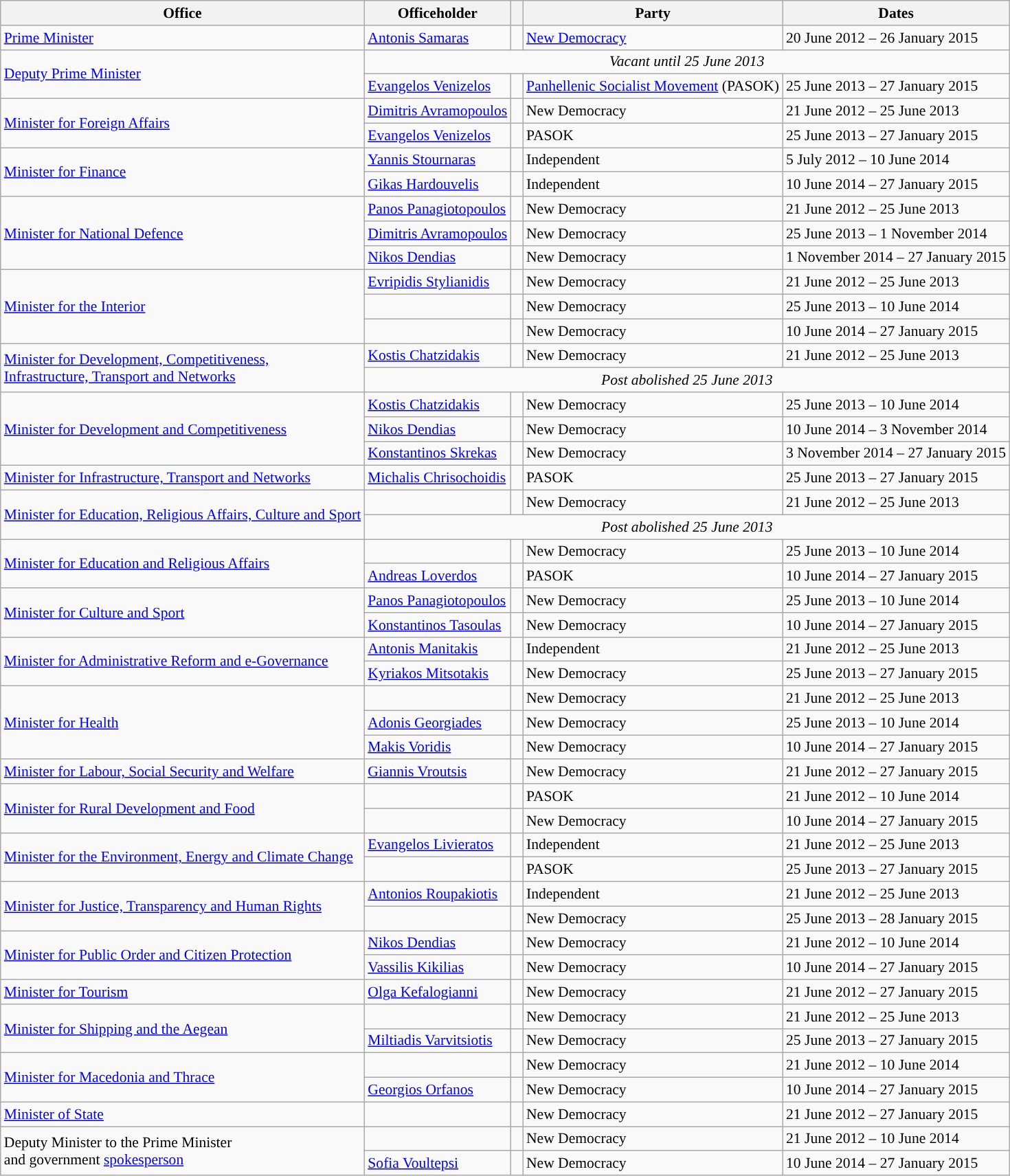<table class="wikitable" style="font-size: 90%">
<tr>
<th>Office</th>
<th>Officeholder</th>
<th></th>
<th>Party</th>
<th>Dates</th>
</tr>
<tr>
<td><a href='#'>Prime Minister</a></td>
<td><a href='#'>Antonis Samaras</a></td>
<td width=5px style="background-color: "></td>
<td><a href='#'>New Democracy</a></td>
<td>20 June 2012 – 26 January 2015</td>
</tr>
<tr>
<td rowspan=2><a href='#'>Deputy Prime Minister</a></td>
<td colspan=4 style="text-align: center;"><em>Vacant until 25 June 2013</em></td>
</tr>
<tr>
<td><a href='#'>Evangelos Venizelos</a></td>
<td width=5px style="background-color: "></td>
<td><a href='#'>Panhellenic Socialist Movement</a> (PASOK)</td>
<td>25 June 2013 – 27 January 2015</td>
</tr>
<tr>
<td rowspan=2><a href='#'>Minister for Foreign Affairs</a></td>
<td><a href='#'>Dimitris Avramopoulos</a></td>
<td width=5px style="background-color: "></td>
<td>New Democracy</td>
<td>21 June 2012 – 25 June 2013</td>
</tr>
<tr>
<td><a href='#'>Evangelos Venizelos</a></td>
<td width=5px style="background-color: "></td>
<td>PASOK</td>
<td>25 June 2013 – 27 January 2015</td>
</tr>
<tr>
<td rowspan=2><a href='#'>Minister for Finance</a></td>
<td><a href='#'>Yannis Stournaras</a></td>
<td width=5px style="background-color: "></td>
<td>Independent</td>
<td>5 July 2012 – 10 June 2014</td>
</tr>
<tr>
<td><a href='#'>Gikas Hardouvelis</a></td>
<td width=5px style="background-color: "></td>
<td>Independent</td>
<td>10 June 2014 – 27 January 2015</td>
</tr>
<tr>
<td rowspan=3><a href='#'>Minister for National Defence</a></td>
<td><a href='#'>Panos Panagiotopoulos</a></td>
<td width=5px style="background-color: "></td>
<td>New Democracy</td>
<td>21 June 2012 – 25 June 2013</td>
</tr>
<tr>
<td><a href='#'>Dimitris Avramopoulos</a></td>
<td width=5px style="background-color: "></td>
<td>New Democracy</td>
<td>25 June 2013 – 1 November 2014</td>
</tr>
<tr>
<td><a href='#'>Nikos Dendias</a></td>
<td width=5px style="background-color: "></td>
<td>New Democracy</td>
<td>1 November 2014 – 27 January 2015</td>
</tr>
<tr>
<td rowspan=3><a href='#'>Minister for the Interior</a></td>
<td><a href='#'>Evripidis Stylianidis</a></td>
<td width=5px style="background-color: "></td>
<td>New Democracy</td>
<td>21 June 2012 – 25 June 2013</td>
</tr>
<tr>
<td></td>
<td width=5px style="background-color: "></td>
<td>New Democracy</td>
<td>25 June 2013 – 10 June 2014</td>
</tr>
<tr>
<td></td>
<td width=5px style="background-color: "></td>
<td>New Democracy</td>
<td>10 June 2014 – 27 January 2015</td>
</tr>
<tr>
<td rowspan=2><a href='#'>Minister for Development, Competitiveness,<br>Infrastructure, Transport and Networks</a></td>
<td><a href='#'>Kostis Chatzidakis</a></td>
<td width=5px style="background-color: "></td>
<td>New Democracy</td>
<td>21 June 2012 – 25 June 2013</td>
</tr>
<tr>
<td colspan=4 style="text-align: center;"><em>Post abolished 25 June 2013</em></td>
</tr>
<tr>
<td rowspan=3><a href='#'>Minister for Development and Competitiveness</a></td>
<td><a href='#'>Kostis Chatzidakis</a></td>
<td width=5px style="background-color: "></td>
<td>New Democracy</td>
<td>25 June 2013 – 10 June 2014</td>
</tr>
<tr>
<td><a href='#'>Nikos Dendias</a></td>
<td width=5px style="background-color: "></td>
<td>New Democracy</td>
<td>10 June 2014 – 3 November 2014</td>
</tr>
<tr>
<td><a href='#'>Konstantinos Skrekas</a></td>
<td width=5px style="background-color: "></td>
<td>New Democracy</td>
<td>3 November 2014 – 27 January 2015</td>
</tr>
<tr>
<td><a href='#'>Minister for Infrastructure, Transport and Networks</a></td>
<td><a href='#'>Michalis Chrisochoidis</a></td>
<td width=5px style="background-color: "></td>
<td>PASOK</td>
<td>25 June 2013 – 27 January 2015</td>
</tr>
<tr>
<td rowspan=2><a href='#'>Minister for Education, Religious Affairs, Culture and Sport</a></td>
<td></td>
<td width=5px style="background-color: "></td>
<td>New Democracy</td>
<td>21 June 2012 – 25 June 2013</td>
</tr>
<tr>
<td colspan=4 style="text-align: center;"><em>Post abolished 25 June 2013</em></td>
</tr>
<tr>
<td rowspan=2><a href='#'>Minister for Education and Religious Affairs</a></td>
<td></td>
<td width=5px style="background-color: "></td>
<td>New Democracy</td>
<td>25 June 2013 – 10 June 2014</td>
</tr>
<tr>
<td><a href='#'>Andreas Loverdos</a></td>
<td width=5px style="background-color: "></td>
<td>PASOK</td>
<td>10 June 2014 – 27 January 2015</td>
</tr>
<tr>
<td rowspan=2><a href='#'>Minister for Culture and Sport</a></td>
<td><a href='#'>Panos Panagiotopoulos</a></td>
<td width=5px style="background-color: "></td>
<td>New Democracy</td>
<td>25 June 2013 – 10 June 2014</td>
</tr>
<tr>
<td><a href='#'>Konstantinos Tasoulas</a></td>
<td width=5px style="background-color: "></td>
<td>New Democracy</td>
<td>10 June 2014 – 27 January 2015</td>
</tr>
<tr>
<td rowspan=2><a href='#'>Minister for Administrative Reform and e-Governance</a></td>
<td><a href='#'>Antonis Manitakis</a></td>
<td width=5px style="background-color: "></td>
<td>Independent</td>
<td>21 June 2012 – 25 June 2013</td>
</tr>
<tr>
<td><a href='#'>Kyriakos Mitsotakis</a></td>
<td width=5px style="background-color: "></td>
<td>New Democracy</td>
<td>25 June 2013 – 27 January 2015</td>
</tr>
<tr>
<td rowspan=3><a href='#'>Minister for Health</a></td>
<td></td>
<td width=5px style="background-color: "></td>
<td>New Democracy</td>
<td>21 June 2012 – 25 June 2013</td>
</tr>
<tr>
<td><a href='#'>Adonis Georgiades</a></td>
<td width=5px style="background-color: "></td>
<td>New Democracy</td>
<td>25 June 2013 – 10 June 2014</td>
</tr>
<tr>
<td><a href='#'>Makis Voridis</a></td>
<td width=5px style="background-color: "></td>
<td>New Democracy</td>
<td>10 June 2014 – 27 January 2015</td>
</tr>
<tr>
<td><a href='#'>Minister for Labour, Social Security and Welfare</a></td>
<td><a href='#'>Giannis Vroutsis</a></td>
<td width=5px style="background-color: "></td>
<td>New Democracy</td>
<td>21 June 2012 – 27 January 2015</td>
</tr>
<tr>
<td rowspan=2><a href='#'>Minister for Rural Development and Food</a></td>
<td></td>
<td width=5px style="background-color: "></td>
<td>PASOK</td>
<td>21 June 2012 – 10 June 2014</td>
</tr>
<tr>
<td></td>
<td width=5px style="background-color: "></td>
<td>New Democracy</td>
<td>10 June 2014 – 27 January 2015</td>
</tr>
<tr>
<td rowspan=2><a href='#'>Minister for the Environment, Energy and Climate Change</a></td>
<td><a href='#'>Evangelos Livieratos</a></td>
<td width=5px style="background-color: "></td>
<td>Independent</td>
<td>21 June 2012 – 25 June 2013</td>
</tr>
<tr>
<td></td>
<td width=5px style="background-color: "></td>
<td>PASOK</td>
<td>25 June 2013 – 27 January 2015</td>
</tr>
<tr>
<td rowspan=2><a href='#'>Minister for Justice, Transparency and Human Rights</a></td>
<td><a href='#'>Antonios Roupakiotis</a></td>
<td width=5px style="background-color: "></td>
<td>Independent</td>
<td>21 June 2012 – 25 June 2013</td>
</tr>
<tr>
<td></td>
<td width=5px style="background-color: "></td>
<td>New Democracy</td>
<td>25 June 2013 – 28 January 2015</td>
</tr>
<tr>
<td rowspan=2><a href='#'>Minister for Public Order and Citizen Protection</a></td>
<td><a href='#'>Nikos Dendias</a></td>
<td width=5px style="background-color: "></td>
<td>New Democracy</td>
<td>21 June 2012 – 10 June 2014</td>
</tr>
<tr>
<td><a href='#'>Vassilis Kikilias</a></td>
<td width=5px style="background-color: "></td>
<td>New Democracy</td>
<td>10 June 2014 – 27 January 2015</td>
</tr>
<tr>
<td><a href='#'>Minister for Tourism</a></td>
<td><a href='#'>Olga Kefalogianni</a></td>
<td width=5px style="background-color: "></td>
<td>New Democracy</td>
<td>21 June 2012 – 27 January 2015</td>
</tr>
<tr>
<td rowspan=2><a href='#'>Minister for Shipping and the Aegean</a></td>
<td></td>
<td width=5px style="background-color: "></td>
<td>New Democracy</td>
<td>21 June 2012 – 25 June 2013</td>
</tr>
<tr>
<td><a href='#'>Miltiadis Varvitsiotis</a></td>
<td width=5px style="background-color: "></td>
<td>New Democracy</td>
<td>25 June 2013 – 27 January 2015</td>
</tr>
<tr>
<td rowspan=2><a href='#'>Minister for Macedonia and Thrace</a></td>
<td></td>
<td width=5px style="background-color: "></td>
<td>New Democracy</td>
<td>21 June 2012 – 10 June 2014</td>
</tr>
<tr>
<td><a href='#'>Georgios Orfanos</a></td>
<td width=5px style="background-color: "></td>
<td>New Democracy</td>
<td>10 June 2014 – 27 January 2015</td>
</tr>
<tr>
<td><a href='#'>Minister of State</a></td>
<td></td>
<td width=5px style="background-color: "></td>
<td>New Democracy</td>
<td>21 June 2012 – 27 January 2015</td>
</tr>
<tr>
<td rowspan=2>Deputy Minister to the Prime Minister<br>and government <a href='#'>spokesperson</a></td>
<td></td>
<td width=5px style="background-color: "></td>
<td>New Democracy</td>
<td>21 June 2012 – 10 June 2014</td>
</tr>
<tr>
<td><a href='#'>Sofia Voultepsi</a></td>
<td width=5px style="background-color: "></td>
<td>New Democracy</td>
<td>10 June 2014 – 27 January 2015</td>
</tr>
</table>
